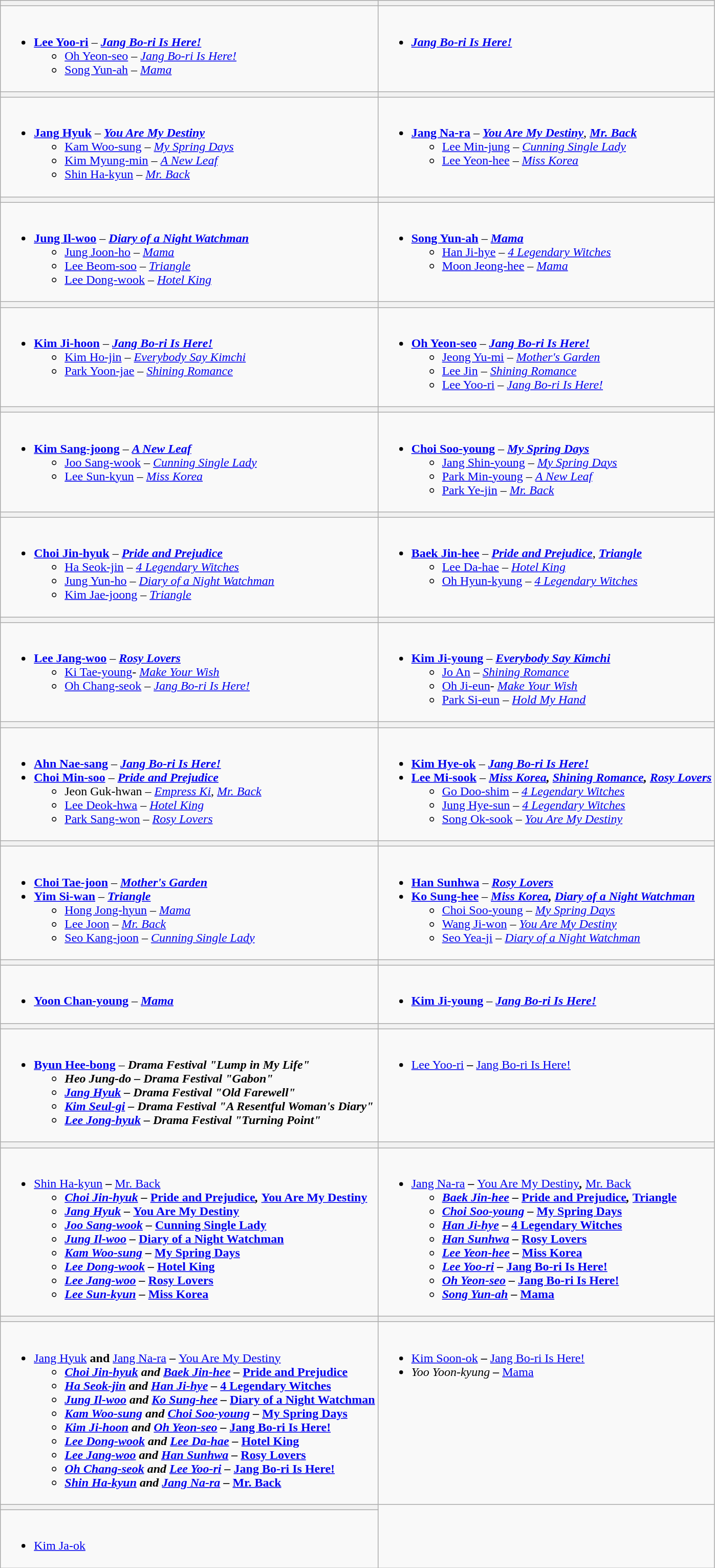<table class="wikitable">
<tr>
<th style="width="50%"></th>
<th style="width="50%"></th>
</tr>
<tr>
<td valign="top"><br><ul><li><strong><a href='#'>Lee Yoo-ri</a></strong> – <strong><em><a href='#'>Jang Bo-ri Is Here!</a></em></strong><ul><li><a href='#'>Oh Yeon-seo</a> – <em><a href='#'>Jang Bo-ri Is Here!</a></em></li><li><a href='#'>Song Yun-ah</a> – <em><a href='#'>Mama</a></em></li></ul></li></ul></td>
<td valign="top"><br><ul><li><strong><em><a href='#'>Jang Bo-ri Is Here!</a></em></strong></li></ul></td>
</tr>
<tr>
<th style="width="50%"></th>
<th style="width="50%"></th>
</tr>
<tr>
<td valign="top"><br><ul><li><strong><a href='#'>Jang Hyuk</a></strong> – <strong><em><a href='#'>You Are My Destiny</a></em></strong><ul><li><a href='#'>Kam Woo-sung</a> – <em><a href='#'>My Spring Days</a></em></li><li><a href='#'>Kim Myung-min</a> – <em><a href='#'>A New Leaf</a></em></li><li><a href='#'>Shin Ha-kyun</a> – <em><a href='#'>Mr. Back</a></em></li></ul></li></ul></td>
<td valign="top"><br><ul><li><strong><a href='#'>Jang Na-ra</a></strong> – <strong><em><a href='#'>You Are My Destiny</a></em></strong>, <strong><em><a href='#'>Mr. Back</a></em></strong><ul><li><a href='#'>Lee Min-jung</a> – <em><a href='#'>Cunning Single Lady</a></em></li><li><a href='#'>Lee Yeon-hee</a> – <em><a href='#'>Miss Korea</a></em></li></ul></li></ul></td>
</tr>
<tr>
<th style="width="50%"></th>
<th style="width="50%"></th>
</tr>
<tr>
<td valign="top"><br><ul><li><strong><a href='#'>Jung Il-woo</a></strong> – <strong><em><a href='#'>Diary of a Night Watchman</a></em></strong><ul><li><a href='#'>Jung Joon-ho</a> – <em><a href='#'>Mama</a></em></li><li><a href='#'>Lee Beom-soo</a> – <em><a href='#'>Triangle</a></em></li><li><a href='#'>Lee Dong-wook</a> – <em><a href='#'>Hotel King</a></em></li></ul></li></ul></td>
<td valign="top"><br><ul><li><strong><a href='#'>Song Yun-ah</a></strong> – <strong><em><a href='#'>Mama</a></em></strong><ul><li><a href='#'>Han Ji-hye</a> – <em><a href='#'>4 Legendary Witches</a></em></li><li><a href='#'>Moon Jeong-hee</a> – <em><a href='#'>Mama</a></em></li></ul></li></ul></td>
</tr>
<tr>
<th style="width="50%"></th>
<th style="width="50%"></th>
</tr>
<tr>
<td valign="top"><br><ul><li><strong><a href='#'>Kim Ji-hoon</a></strong> – <strong><em><a href='#'>Jang Bo-ri Is Here!</a></em></strong><ul><li><a href='#'>Kim Ho-jin</a> – <em><a href='#'>Everybody Say Kimchi</a></em></li><li><a href='#'>Park Yoon-jae</a> – <em><a href='#'>Shining Romance</a></em></li></ul></li></ul></td>
<td valign="top"><br><ul><li><strong><a href='#'>Oh Yeon-seo</a></strong> – <strong><em><a href='#'>Jang Bo-ri Is Here!</a></em></strong><ul><li><a href='#'>Jeong Yu-mi</a> – <em><a href='#'>Mother's Garden</a></em></li><li><a href='#'>Lee Jin</a> – <em><a href='#'>Shining Romance</a></em></li><li><a href='#'>Lee Yoo-ri</a> – <em><a href='#'>Jang Bo-ri Is Here!</a></em></li></ul></li></ul></td>
</tr>
<tr>
<th style="width="50%"></th>
<th style="width="50%"></th>
</tr>
<tr>
<td valign="top"><br><ul><li><strong><a href='#'>Kim Sang-joong</a></strong> – <strong><em><a href='#'>A New Leaf</a></em></strong><ul><li><a href='#'>Joo Sang-wook</a> – <em><a href='#'>Cunning Single Lady</a></em></li><li><a href='#'>Lee Sun-kyun</a> – <em><a href='#'>Miss Korea</a></em></li></ul></li></ul></td>
<td valign="top"><br><ul><li><strong><a href='#'>Choi Soo-young</a></strong> – <strong><em><a href='#'>My Spring Days</a></em></strong><ul><li><a href='#'>Jang Shin-young</a> – <em><a href='#'>My Spring Days</a></em></li><li><a href='#'>Park Min-young</a> – <em><a href='#'>A New Leaf</a></em></li><li><a href='#'>Park Ye-jin</a> – <em><a href='#'>Mr. Back</a></em></li></ul></li></ul></td>
</tr>
<tr>
<th style="width="50%"></th>
<th style="width="50%"></th>
</tr>
<tr>
<td valign="top"><br><ul><li><strong><a href='#'>Choi Jin-hyuk</a></strong> – <strong><em><a href='#'>Pride and Prejudice</a></em></strong><ul><li><a href='#'>Ha Seok-jin</a> – <em><a href='#'>4 Legendary Witches</a></em></li><li><a href='#'>Jung Yun-ho</a> – <em><a href='#'>Diary of a Night Watchman</a></em></li><li><a href='#'>Kim Jae-joong</a> – <em><a href='#'>Triangle</a></em></li></ul></li></ul></td>
<td valign="top"><br><ul><li><strong><a href='#'>Baek Jin-hee</a></strong> – <strong><em><a href='#'>Pride and Prejudice</a></em></strong>, <strong><em><a href='#'>Triangle</a></em></strong><ul><li><a href='#'>Lee Da-hae</a> – <em><a href='#'>Hotel King</a></em></li><li><a href='#'>Oh Hyun-kyung</a> – <em><a href='#'>4 Legendary Witches</a></em></li></ul></li></ul></td>
</tr>
<tr>
<th style="width="50%"></th>
<th style="width="50%"></th>
</tr>
<tr>
<td valign="top"><br><ul><li><strong><a href='#'>Lee Jang-woo</a></strong> – <strong><em><a href='#'>Rosy Lovers</a></em></strong><ul><li><a href='#'>Ki Tae-young</a>- <em><a href='#'>Make Your Wish</a></em></li><li><a href='#'>Oh Chang-seok</a> – <em><a href='#'>Jang Bo-ri Is Here!</a></em></li></ul></li></ul></td>
<td valign="top"><br><ul><li><strong><a href='#'>Kim Ji-young</a></strong> – <strong><em><a href='#'>Everybody Say Kimchi</a></em></strong><ul><li><a href='#'>Jo An</a> – <em><a href='#'>Shining Romance</a></em></li><li><a href='#'>Oh Ji-eun</a>- <em><a href='#'>Make Your Wish</a></em></li><li><a href='#'>Park Si-eun</a> – <em><a href='#'>Hold My Hand</a></em></li></ul></li></ul></td>
</tr>
<tr>
<th style="width="50%"></th>
<th style="width="50%"></th>
</tr>
<tr>
<td valign="top"><br><ul><li><strong><a href='#'>Ahn Nae-sang</a></strong> – <strong><em><a href='#'>Jang Bo-ri Is Here!</a></em></strong></li><li><strong><a href='#'>Choi Min-soo</a></strong> – <strong><em><a href='#'>Pride and Prejudice</a></em></strong><ul><li>Jeon Guk-hwan – <em><a href='#'>Empress Ki</a></em>, <em><a href='#'>Mr. Back</a></em></li><li><a href='#'>Lee Deok-hwa</a> – <em><a href='#'>Hotel King</a></em></li><li><a href='#'>Park Sang-won</a> – <em><a href='#'>Rosy Lovers</a></em></li></ul></li></ul></td>
<td valign="top"><br><ul><li><strong><a href='#'>Kim Hye-ok</a></strong> – <strong><em><a href='#'>Jang Bo-ri Is Here!</a></em></strong></li><li><strong><a href='#'>Lee Mi-sook</a></strong> – <strong><em><a href='#'>Miss Korea</a><em>, </em><a href='#'>Shining Romance</a><em>, </em><a href='#'>Rosy Lovers</a></em></strong><ul><li><a href='#'>Go Doo-shim</a> – <em><a href='#'>4 Legendary Witches</a></em></li><li><a href='#'>Jung Hye-sun</a> – <em><a href='#'>4 Legendary Witches</a></em></li><li><a href='#'>Song Ok-sook</a> – <em><a href='#'>You Are My Destiny</a></em></li></ul></li></ul></td>
</tr>
<tr>
<th style="width="50%"></th>
<th style="width="50%"></th>
</tr>
<tr>
<td valign="top"><br><ul><li><strong><a href='#'>Choi Tae-joon</a></strong> – <strong><em><a href='#'>Mother's Garden</a></em></strong></li><li><strong><a href='#'>Yim Si-wan</a></strong> – <strong><em><a href='#'>Triangle</a></em></strong><ul><li><a href='#'>Hong Jong-hyun</a> – <em><a href='#'>Mama</a></em></li><li><a href='#'>Lee Joon</a> – <em><a href='#'>Mr. Back</a></em></li><li><a href='#'>Seo Kang-joon</a> – <em><a href='#'>Cunning Single Lady</a></em></li></ul></li></ul></td>
<td valign="top"><br><ul><li><strong><a href='#'>Han Sunhwa</a></strong> – <strong><em><a href='#'>Rosy Lovers</a></em></strong></li><li><strong><a href='#'>Ko Sung-hee</a></strong> – <strong><em><a href='#'>Miss Korea</a><em>, </em><a href='#'>Diary of a Night Watchman</a></em></strong><ul><li><a href='#'>Choi Soo-young</a> – <em><a href='#'>My Spring Days</a></em></li><li><a href='#'>Wang Ji-won</a> – <em><a href='#'>You Are My Destiny</a></em></li><li><a href='#'>Seo Yea-ji</a> – <em><a href='#'>Diary of a Night Watchman</a></em></li></ul></li></ul></td>
</tr>
<tr>
<th style="width="50%"></th>
<th style="width="50%"></th>
</tr>
<tr>
<td valign="top"><br><ul><li><strong><a href='#'>Yoon Chan-young</a></strong> – <strong><em><a href='#'>Mama</a></em></strong></li></ul></td>
<td valign="top"><br><ul><li><strong><a href='#'>Kim Ji-young</a></strong> – <strong><em><a href='#'>Jang Bo-ri Is Here!</a></em></strong></li></ul></td>
</tr>
<tr>
<th style="width="50%"></th>
<th style="width="50%"></th>
</tr>
<tr>
<td valign="top"><br><ul><li><strong><a href='#'>Byun Hee-bong</a></strong> – <strong><em>Drama Festival<em> "Lump in My Life"<strong><ul><li>Heo Jung-do – </em>Drama Festival<em> "Gabon"</li><li><a href='#'>Jang Hyuk</a> – </em>Drama Festival<em> "Old Farewell"</li><li><a href='#'>Kim Seul-gi</a> – </em>Drama Festival<em> "A Resentful Woman's Diary"</li><li><a href='#'>Lee Jong-hyuk</a> – </em>Drama Festival<em> "Turning Point"</li></ul></li></ul></td>
<td valign="top"><br><ul><li></strong><a href='#'>Lee Yoo-ri</a><strong> – </em></strong><a href='#'>Jang Bo-ri Is Here!</a><strong><em></li></ul></td>
</tr>
<tr>
<th style="width="50%"></th>
<th style="width="50%"></th>
</tr>
<tr>
<td valign="top"><br><ul><li></strong><a href='#'>Shin Ha-kyun</a><strong> – </em></strong><a href='#'>Mr. Back</a><strong><em><ul><li><a href='#'>Choi Jin-hyuk</a> – </em><a href='#'>Pride and Prejudice</a><em>, </em><a href='#'>You Are My Destiny</a><em></li><li><a href='#'>Jang Hyuk</a> – </em><a href='#'>You Are My Destiny</a><em></li><li><a href='#'>Joo Sang-wook</a> – </em><a href='#'>Cunning Single Lady</a><em></li><li><a href='#'>Jung Il-woo</a> – </em><a href='#'>Diary of a Night Watchman</a><em></li><li><a href='#'>Kam Woo-sung</a> – </em><a href='#'>My Spring Days</a><em></li><li><a href='#'>Lee Dong-wook</a> – </em><a href='#'>Hotel King</a><em></li><li><a href='#'>Lee Jang-woo</a> – </em><a href='#'>Rosy Lovers</a><em></li><li><a href='#'>Lee Sun-kyun</a> – </em><a href='#'>Miss Korea</a><em></li></ul></li></ul></td>
<td valign="top"><br><ul><li></strong><a href='#'>Jang Na-ra</a><strong> – </em></strong><a href='#'>You Are My Destiny</a><strong><em>, </em></strong><a href='#'>Mr. Back</a><strong><em><ul><li><a href='#'>Baek Jin-hee</a> – </em><a href='#'>Pride and Prejudice</a><em>, </em><a href='#'>Triangle</a><em></li><li><a href='#'>Choi Soo-young</a> – </em><a href='#'>My Spring Days</a><em></li><li><a href='#'>Han Ji-hye</a> – </em><a href='#'>4 Legendary Witches</a><em></li><li><a href='#'>Han Sunhwa</a> – </em><a href='#'>Rosy Lovers</a><em></li><li><a href='#'>Lee Yeon-hee</a> – </em><a href='#'>Miss Korea</a><em></li><li><a href='#'>Lee Yoo-ri</a> – </em><a href='#'>Jang Bo-ri Is Here!</a><em></li><li><a href='#'>Oh Yeon-seo</a> – </em><a href='#'>Jang Bo-ri Is Here!</a><em></li><li><a href='#'>Song Yun-ah</a> – </em><a href='#'>Mama</a><em></li></ul></li></ul></td>
</tr>
<tr>
<th style="width="50%"></th>
<th style="width="50%"></th>
</tr>
<tr>
<td valign="top"><br><ul><li></strong><a href='#'>Jang Hyuk</a><strong> and </strong><a href='#'>Jang Na-ra</a><strong> – </em></strong><a href='#'>You Are My Destiny</a><strong><em><ul><li><a href='#'>Choi Jin-hyuk</a> and <a href='#'>Baek Jin-hee</a> – </em><a href='#'>Pride and Prejudice</a><em></li><li><a href='#'>Ha Seok-jin</a> and <a href='#'>Han Ji-hye</a> – </em><a href='#'>4 Legendary Witches</a><em></li><li><a href='#'>Jung Il-woo</a> and <a href='#'>Ko Sung-hee</a> – </em><a href='#'>Diary of a Night Watchman</a><em></li><li><a href='#'>Kam Woo-sung</a> and <a href='#'>Choi Soo-young</a> – </em><a href='#'>My Spring Days</a><em></li><li><a href='#'>Kim Ji-hoon</a> and <a href='#'>Oh Yeon-seo</a> – </em><a href='#'>Jang Bo-ri Is Here!</a><em></li><li><a href='#'>Lee Dong-wook</a> and <a href='#'>Lee Da-hae</a> – </em><a href='#'>Hotel King</a><em></li><li><a href='#'>Lee Jang-woo</a> and <a href='#'>Han Sunhwa</a> – </em><a href='#'>Rosy Lovers</a><em></li><li><a href='#'>Oh Chang-seok</a> and <a href='#'>Lee Yoo-ri</a> – </em><a href='#'>Jang Bo-ri Is Here!</a><em></li><li><a href='#'>Shin Ha-kyun</a> and <a href='#'>Jang Na-ra</a> – </em><a href='#'>Mr. Back</a><em></li></ul></li></ul></td>
<td valign="top"><br><ul><li></strong><a href='#'>Kim Soon-ok</a><strong> – </em></strong><a href='#'>Jang Bo-ri Is Here!</a><strong><em></li><li></strong>Yoo Yoon-kyung<strong> – </em></strong><a href='#'>Mama</a><strong><em></li></ul></td>
</tr>
<tr>
<th style="width="50%"></th>
</tr>
<tr>
<td valign="top"><br><ul><li></strong><a href='#'>Kim Ja-ok</a><strong></li></ul></td>
</tr>
</table>
